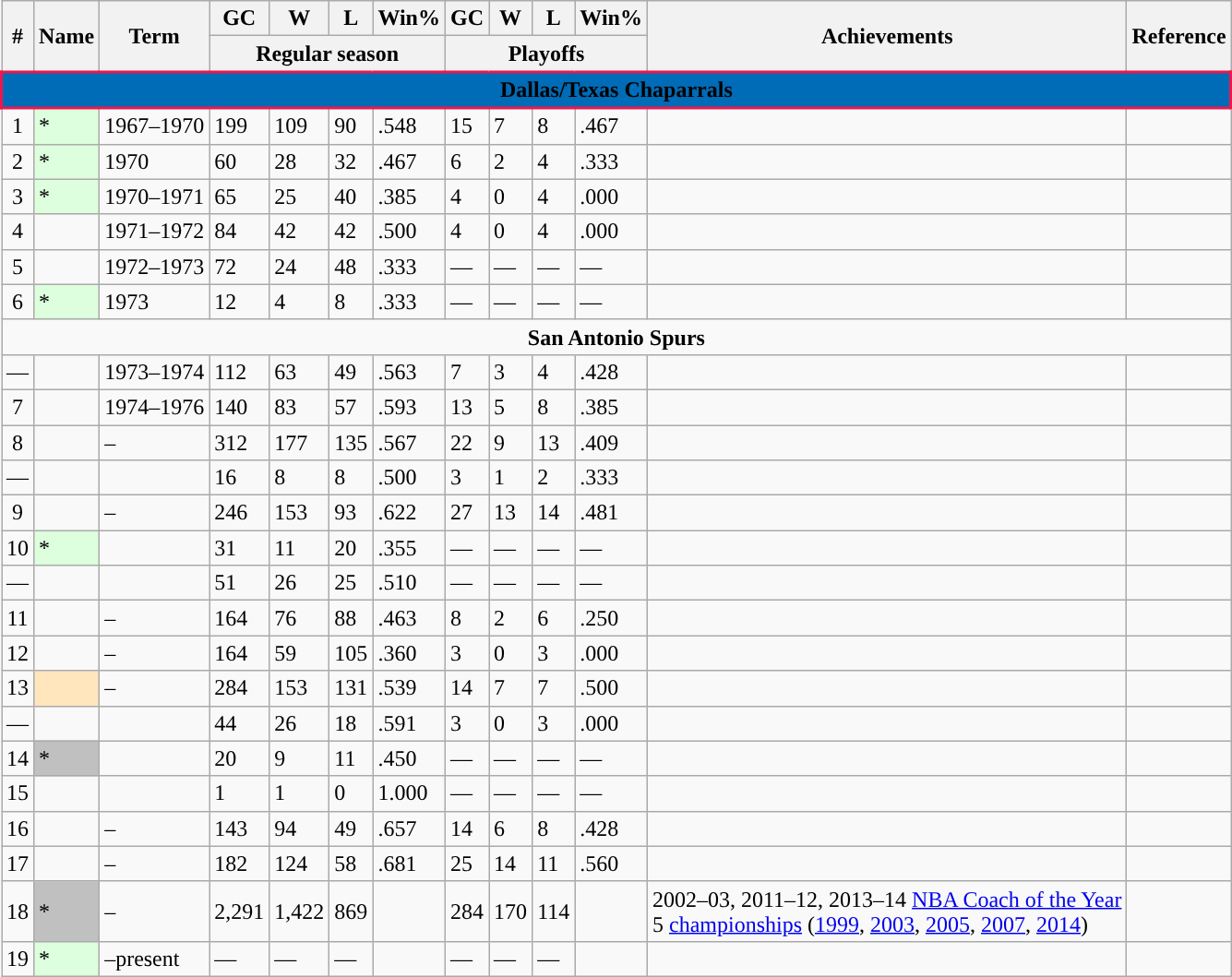<table class="wikitable sortable">
<tr>
<th rowspan="2">#</th>
<th rowspan="2">Name</th>
<th rowspan="2">Term</th>
<th>GC</th>
<th>W</th>
<th>L</th>
<th>Win%</th>
<th>GC</th>
<th>W</th>
<th>L</th>
<th>Win%</th>
<th rowspan="2" class=unsortable>Achievements</th>
<th rowspan="2" class=unsortable>Reference</th>
</tr>
<tr class="unsortable">
<th colspan="4">Regular season</th>
<th colspan="4">Playoffs</th>
</tr>
<tr>
<td colspan="16" align="center" style="border:2px solid #ED174C; background-color:#006BB6;"><span><strong>Dallas/Texas Chaparrals</strong></span></td>
</tr>
<tr>
<td align=center>1</td>
<td bgcolor="#ddffdd">*</td>
<td>1967–1970</td>
<td>199</td>
<td>109</td>
<td>90</td>
<td>.548</td>
<td>15</td>
<td>7</td>
<td>8</td>
<td>.467</td>
<td></td>
<td align=center></td>
</tr>
<tr>
<td align=center>2</td>
<td bgcolor="#ddffdd">*</td>
<td>1970</td>
<td>60</td>
<td>28</td>
<td>32</td>
<td>.467</td>
<td>6</td>
<td>2</td>
<td>4</td>
<td>.333</td>
<td></td>
<td align=center></td>
</tr>
<tr>
<td align=center>3</td>
<td bgcolor="#ddffdd">*</td>
<td>1970–1971</td>
<td>65</td>
<td>25</td>
<td>40</td>
<td>.385</td>
<td>4</td>
<td>0</td>
<td>4</td>
<td>.000</td>
<td></td>
<td align=center></td>
</tr>
<tr>
<td align=center>4</td>
<td></td>
<td>1971–1972</td>
<td>84</td>
<td>42</td>
<td>42</td>
<td>.500</td>
<td>4</td>
<td>0</td>
<td>4</td>
<td>.000</td>
<td></td>
<td align=center></td>
</tr>
<tr>
<td align=center>5</td>
<td></td>
<td>1972–1973</td>
<td>72</td>
<td>24</td>
<td>48</td>
<td>.333</td>
<td>—</td>
<td>—</td>
<td>—</td>
<td>—</td>
<td></td>
<td align=center></td>
</tr>
<tr>
<td align=center>6</td>
<td bgcolor="#ddffdd">*</td>
<td>1973</td>
<td>12</td>
<td>4</td>
<td>8</td>
<td>.333</td>
<td>—</td>
<td>—</td>
<td>—</td>
<td>—</td>
<td></td>
<td align=center></td>
</tr>
<tr>
<td colspan="16" align="center"><strong>San Antonio Spurs</strong></td>
</tr>
<tr>
<td align=center>—</td>
<td></td>
<td>1973–1974</td>
<td>112</td>
<td>63</td>
<td>49</td>
<td>.563</td>
<td>7</td>
<td>3</td>
<td>4</td>
<td>.428</td>
<td></td>
<td align=center></td>
</tr>
<tr>
<td align=center>7</td>
<td></td>
<td>1974–1976</td>
<td>140</td>
<td>83</td>
<td>57</td>
<td>.593</td>
<td>13</td>
<td>5</td>
<td>8</td>
<td>.385</td>
<td></td>
<td align=center></td>
</tr>
<tr>
<td align=center>8</td>
<td></td>
<td>–</td>
<td>312</td>
<td>177</td>
<td>135</td>
<td>.567</td>
<td>22</td>
<td>9</td>
<td>13</td>
<td>.409</td>
<td></td>
<td align=center></td>
</tr>
<tr>
<td align=center>—</td>
<td></td>
<td></td>
<td>16</td>
<td>8</td>
<td>8</td>
<td>.500</td>
<td>3</td>
<td>1</td>
<td>2</td>
<td>.333</td>
<td></td>
<td align=center></td>
</tr>
<tr>
<td align=center>9</td>
<td></td>
<td>–</td>
<td>246</td>
<td>153</td>
<td>93</td>
<td>.622</td>
<td>27</td>
<td>13</td>
<td>14</td>
<td>.481</td>
<td></td>
<td align=center></td>
</tr>
<tr>
<td align=center>10</td>
<td bgcolor="#ddffdd">*</td>
<td></td>
<td>31</td>
<td>11</td>
<td>20</td>
<td>.355</td>
<td>—</td>
<td>—</td>
<td>—</td>
<td>—</td>
<td></td>
<td align=center></td>
</tr>
<tr>
<td align=center>—</td>
<td></td>
<td></td>
<td>51</td>
<td>26</td>
<td>25</td>
<td>.510</td>
<td>—</td>
<td>—</td>
<td>—</td>
<td>—</td>
<td></td>
<td align=center></td>
</tr>
<tr>
<td align=center>11</td>
<td></td>
<td>–</td>
<td>164</td>
<td>76</td>
<td>88</td>
<td>.463</td>
<td>8</td>
<td>2</td>
<td>6</td>
<td>.250</td>
<td></td>
<td align=center></td>
</tr>
<tr>
<td align=center>12</td>
<td></td>
<td>–</td>
<td>164</td>
<td>59</td>
<td>105</td>
<td>.360</td>
<td>3</td>
<td>0</td>
<td>3</td>
<td>.000</td>
<td></td>
<td align=center></td>
</tr>
<tr>
<td align=center>13</td>
<td bgcolor="#FFE6BD"></td>
<td>–</td>
<td>284</td>
<td>153</td>
<td>131</td>
<td>.539</td>
<td>14</td>
<td>7</td>
<td>7</td>
<td>.500</td>
<td></td>
<td align=center></td>
</tr>
<tr>
<td align=center>—</td>
<td></td>
<td></td>
<td>44</td>
<td>26</td>
<td>18</td>
<td>.591</td>
<td>3</td>
<td>0</td>
<td>3</td>
<td>.000</td>
<td></td>
<td align=center></td>
</tr>
<tr>
<td align=center>14</td>
<td bgcolor="silver">*</td>
<td></td>
<td>20</td>
<td>9</td>
<td>11</td>
<td>.450</td>
<td>—</td>
<td>—</td>
<td>—</td>
<td>—</td>
<td></td>
<td align=center></td>
</tr>
<tr>
<td align=center>15</td>
<td></td>
<td></td>
<td>1</td>
<td>1</td>
<td>0</td>
<td>1.000</td>
<td>—</td>
<td>—</td>
<td>—</td>
<td>—</td>
<td></td>
<td align=center></td>
</tr>
<tr>
<td align=center>16</td>
<td></td>
<td>–</td>
<td>143</td>
<td>94</td>
<td>49</td>
<td>.657</td>
<td>14</td>
<td>6</td>
<td>8</td>
<td>.428</td>
<td></td>
<td align=center></td>
</tr>
<tr>
<td align=center>17</td>
<td></td>
<td>–</td>
<td>182</td>
<td>124</td>
<td>58</td>
<td>.681</td>
<td>25</td>
<td>14</td>
<td>11</td>
<td>.560</td>
<td></td>
<td align=center></td>
</tr>
<tr>
<td align=center>18</td>
<td bgcolor="silver">*</td>
<td>–</td>
<td>2,291</td>
<td>1,422</td>
<td>869</td>
<td></td>
<td>284</td>
<td>170</td>
<td>114</td>
<td></td>
<td>2002–03, 2011–12, 2013–14 <a href='#'>NBA Coach of the Year</a><br>5 <a href='#'>championships</a> (<a href='#'>1999</a>, <a href='#'>2003</a>, <a href='#'>2005</a>, <a href='#'>2007</a>, <a href='#'>2014</a>)</td>
<td align=center></td>
</tr>
<tr>
<td align=center>19</td>
<td bgcolor="#ddffdd">*</td>
<td>–present</td>
<td>—</td>
<td>—</td>
<td>—</td>
<td></td>
<td>—</td>
<td>—</td>
<td>—</td>
<td></td>
<td></td>
<td align=center></td>
</tr>
</table>
